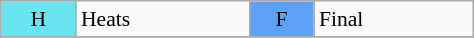<table class="wikitable" style="margin:0.5em auto; font-size:90%;position:relative;" width=25%;>
<tr>
<td bgcolor="#6be4f2" align=center>H</td>
<td>Heats</td>
<td bgcolor="#5ea2f7" align=center>F</td>
<td>Final</td>
</tr>
<tr>
</tr>
</table>
